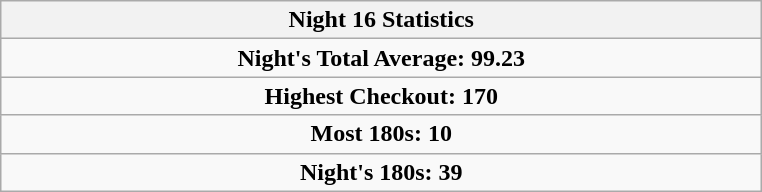<table class=wikitable style="text-align:center">
<tr>
<th width=500>Night 16 Statistics</th>
</tr>
<tr align=center>
<td colspan="3"><strong>Night's Total Average: 99.23</strong></td>
</tr>
<tr align=center>
<td colspan="3"><strong>Highest Checkout:</strong>  <strong>170</strong></td>
</tr>
<tr align=center>
<td colspan="3"><strong>Most 180s:</strong>  <strong>10</strong></td>
</tr>
<tr align=center>
<td colspan="3"><strong>Night's 180s: 39</strong></td>
</tr>
</table>
